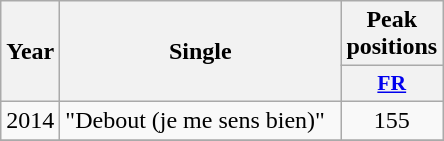<table class="wikitable">
<tr>
<th align="center" rowspan="2" width="10">Year</th>
<th align="center" rowspan="2" width="180">Single</th>
<th align="center" colspan="1" width="20">Peak positions</th>
</tr>
<tr>
<th scope="col" style="width:3em;font-size:90%;"><a href='#'>FR</a><br></th>
</tr>
<tr>
<td style="text-align:center;">2014</td>
<td>"Debout (je me sens bien)"</td>
<td style="text-align:center;">155</td>
</tr>
<tr>
</tr>
</table>
